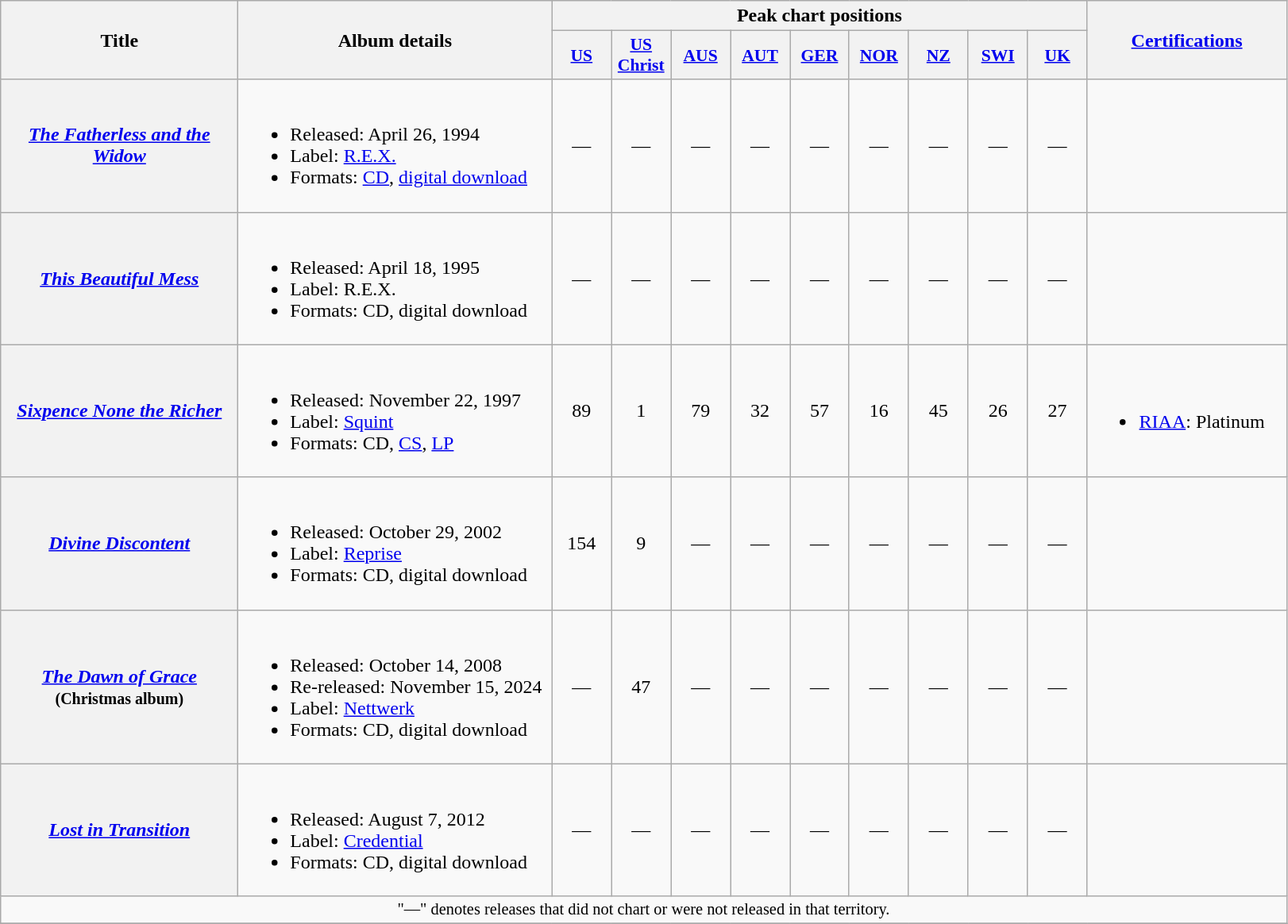<table class="wikitable plainrowheaders" style="text-align:center;">
<tr>
<th scope="col" rowspan="2" style="width:12em;">Title</th>
<th scope="col" rowspan="2" style="width:16em;">Album details</th>
<th scope="col" colspan="9">Peak chart positions</th>
<th scope="col" rowspan="2" style="width:10em;"><a href='#'>Certifications</a></th>
</tr>
<tr>
<th scope="col" style="width:3em;font-size:90%;"><a href='#'>US</a><br></th>
<th scope="col" style="width:3em;font-size:90%;"><a href='#'>US Christ</a><br></th>
<th scope="col" style="width:3em;font-size:90%;"><a href='#'>AUS</a><br></th>
<th scope="col" style="width:3em;font-size:90%;"><a href='#'>AUT</a><br></th>
<th scope="col" style="width:3em;font-size:90%;"><a href='#'>GER</a><br></th>
<th scope="col" style="width:3em;font-size:90%;"><a href='#'>NOR</a><br></th>
<th scope="col" style="width:3em;font-size:90%;"><a href='#'>NZ</a><br></th>
<th scope="col" style="width:3em;font-size:90%;"><a href='#'>SWI</a><br></th>
<th scope="col" style="width:3em;font-size:90%;"><a href='#'>UK</a><br></th>
</tr>
<tr>
<th scope="row"><em><a href='#'>The Fatherless and the Widow</a></em></th>
<td style="text-align:left;"><br><ul><li>Released: April 26, 1994</li><li>Label: <a href='#'>R.E.X.</a></li><li>Formats: <a href='#'>CD</a>, <a href='#'>digital download</a></li></ul></td>
<td>—</td>
<td>—</td>
<td>—</td>
<td>—</td>
<td>—</td>
<td>—</td>
<td>—</td>
<td>—</td>
<td>—</td>
<td style="text-align:left;"></td>
</tr>
<tr>
<th scope="row"><em><a href='#'>This Beautiful Mess</a></em></th>
<td style="text-align:left;"><br><ul><li>Released: April 18, 1995</li><li>Label: R.E.X.</li><li>Formats: CD, digital download</li></ul></td>
<td>—</td>
<td>—</td>
<td>—</td>
<td>—</td>
<td>—</td>
<td>—</td>
<td>—</td>
<td>—</td>
<td>—</td>
<td style="text-align:left;"></td>
</tr>
<tr>
<th scope="row"><em><a href='#'>Sixpence None the Richer</a></em></th>
<td style="text-align:left;"><br><ul><li>Released: November 22, 1997</li><li>Label: <a href='#'>Squint</a></li><li>Formats: CD, <a href='#'>CS</a>, <a href='#'>LP</a></li></ul></td>
<td>89</td>
<td>1</td>
<td>79</td>
<td>32</td>
<td>57</td>
<td>16</td>
<td>45</td>
<td>26</td>
<td>27</td>
<td style="text-align:left;"><br><ul><li><a href='#'>RIAA</a>: Platinum</li></ul></td>
</tr>
<tr>
<th scope="row"><em><a href='#'>Divine Discontent</a></em></th>
<td style="text-align:left;"><br><ul><li>Released: October 29, 2002</li><li>Label: <a href='#'>Reprise</a></li><li>Formats: CD, digital download</li></ul></td>
<td>154</td>
<td>9</td>
<td>—</td>
<td>—</td>
<td>—</td>
<td>—</td>
<td>—</td>
<td>—</td>
<td>—</td>
<td style="text-align:left;"></td>
</tr>
<tr>
<th scope="row"><em><a href='#'>The Dawn of Grace</a></em> <small>(Christmas album)</small></th>
<td style="text-align:left;"><br><ul><li>Released: October 14, 2008</li><li>Re-released: November 15, 2024</li><li>Label: <a href='#'>Nettwerk</a></li><li>Formats: CD, digital download</li></ul></td>
<td>—</td>
<td>47</td>
<td>—</td>
<td>—</td>
<td>—</td>
<td>—</td>
<td>—</td>
<td>—</td>
<td>—</td>
<td style="text-align:left;"></td>
</tr>
<tr>
<th scope="row"><em><a href='#'>Lost in Transition</a></em></th>
<td style="text-align:left;"><br><ul><li>Released: August 7, 2012</li><li>Label: <a href='#'>Credential</a></li><li>Formats: CD, digital download</li></ul></td>
<td>—</td>
<td>—</td>
<td>—</td>
<td>—</td>
<td>—</td>
<td>—</td>
<td>—</td>
<td>—</td>
<td>—</td>
<td style="text-align:left;"></td>
</tr>
<tr>
<td colspan="12" style="text-align:center; font-size:85%">"—" denotes releases that did not chart or were not released in that territory.</td>
</tr>
<tr>
</tr>
</table>
